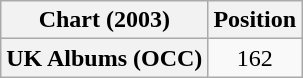<table class="wikitable sortable plainrowheaders" style="text-align:center">
<tr>
<th scope="column">Chart (2003)</th>
<th scope="column">Position</th>
</tr>
<tr>
<th scope="row">UK Albums (OCC)</th>
<td>162</td>
</tr>
</table>
